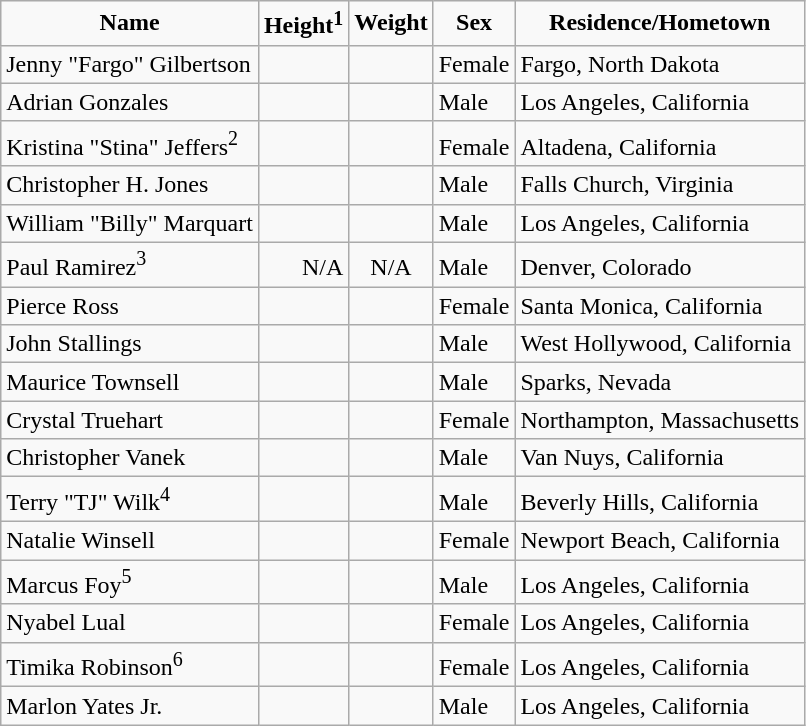<table class="wikitable" generated with >
<tr style="font-weight:bold" align="center">
<td>Name</td>
<td>Height<span><sup>1</sup></span></td>
<td>Weight</td>
<td>Sex</td>
<td>Residence/Hometown</td>
</tr>
<tr valign="bottom">
<td>Jenny "Fargo" Gilbertson</td>
<td align="right"></td>
<td align="center"></td>
<td>Female</td>
<td>Fargo, North Dakota</td>
</tr>
<tr valign="bottom">
<td>Adrian Gonzales</td>
<td align="right"></td>
<td align="center"></td>
<td>Male</td>
<td>Los Angeles, California</td>
</tr>
<tr valign="bottom">
<td>Kristina "Stina" Jeffers<span><sup>2</sup></span></td>
<td align="right"></td>
<td align="center"></td>
<td>Female</td>
<td>Altadena, California</td>
</tr>
<tr valign="bottom">
<td>Christopher H. Jones</td>
<td align="right"></td>
<td align="center"></td>
<td>Male</td>
<td>Falls Church, Virginia</td>
</tr>
<tr valign="bottom">
<td>William "Billy" Marquart</td>
<td align="right"></td>
<td align="center"></td>
<td>Male</td>
<td>Los Angeles, California</td>
</tr>
<tr valign="bottom">
<td>Paul Ramirez<span><sup>3</sup></span></td>
<td align="right">N/A</td>
<td align="center">N/A</td>
<td>Male</td>
<td>Denver, Colorado</td>
</tr>
<tr valign="bottom">
<td>Pierce Ross</td>
<td align="right"></td>
<td align="center"></td>
<td>Female</td>
<td>Santa Monica, California</td>
</tr>
<tr valign="bottom">
<td>John Stallings</td>
<td align="right"></td>
<td align="center"></td>
<td>Male</td>
<td>West Hollywood, California</td>
</tr>
<tr valign="bottom">
<td>Maurice Townsell</td>
<td align="right"></td>
<td align="center"></td>
<td>Male</td>
<td>Sparks, Nevada</td>
</tr>
<tr valign="bottom">
<td>Crystal Truehart</td>
<td align="right"></td>
<td align="center"></td>
<td>Female</td>
<td>Northampton, Massachusetts</td>
</tr>
<tr valign="bottom">
<td>Christopher Vanek</td>
<td align="right"></td>
<td align="center"></td>
<td>Male</td>
<td>Van Nuys, California</td>
</tr>
<tr valign="bottom">
<td>Terry "TJ" Wilk<span><sup>4</sup></span></td>
<td align="right"></td>
<td align="center"></td>
<td>Male</td>
<td>Beverly Hills, California</td>
</tr>
<tr valign="bottom">
<td>Natalie Winsell</td>
<td align="right"></td>
<td align="center"></td>
<td>Female</td>
<td>Newport Beach, California</td>
</tr>
<tr valign="bottom">
<td>Marcus Foy<span><sup>5</sup></span></td>
<td align="right"></td>
<td align="center"></td>
<td>Male</td>
<td>Los Angeles, California</td>
</tr>
<tr valign="bottom">
<td>Nyabel Lual</td>
<td align="right"></td>
<td align="center"></td>
<td>Female</td>
<td>Los Angeles, California</td>
</tr>
<tr valign="bottom">
<td>Timika Robinson<span><sup>6</sup></span></td>
<td align="right"></td>
<td align="center"></td>
<td>Female</td>
<td>Los Angeles, California</td>
</tr>
<tr valign="bottom">
<td>Marlon Yates Jr.</td>
<td align="right"></td>
<td align="center"></td>
<td>Male</td>
<td>Los Angeles, California</td>
</tr>
</table>
